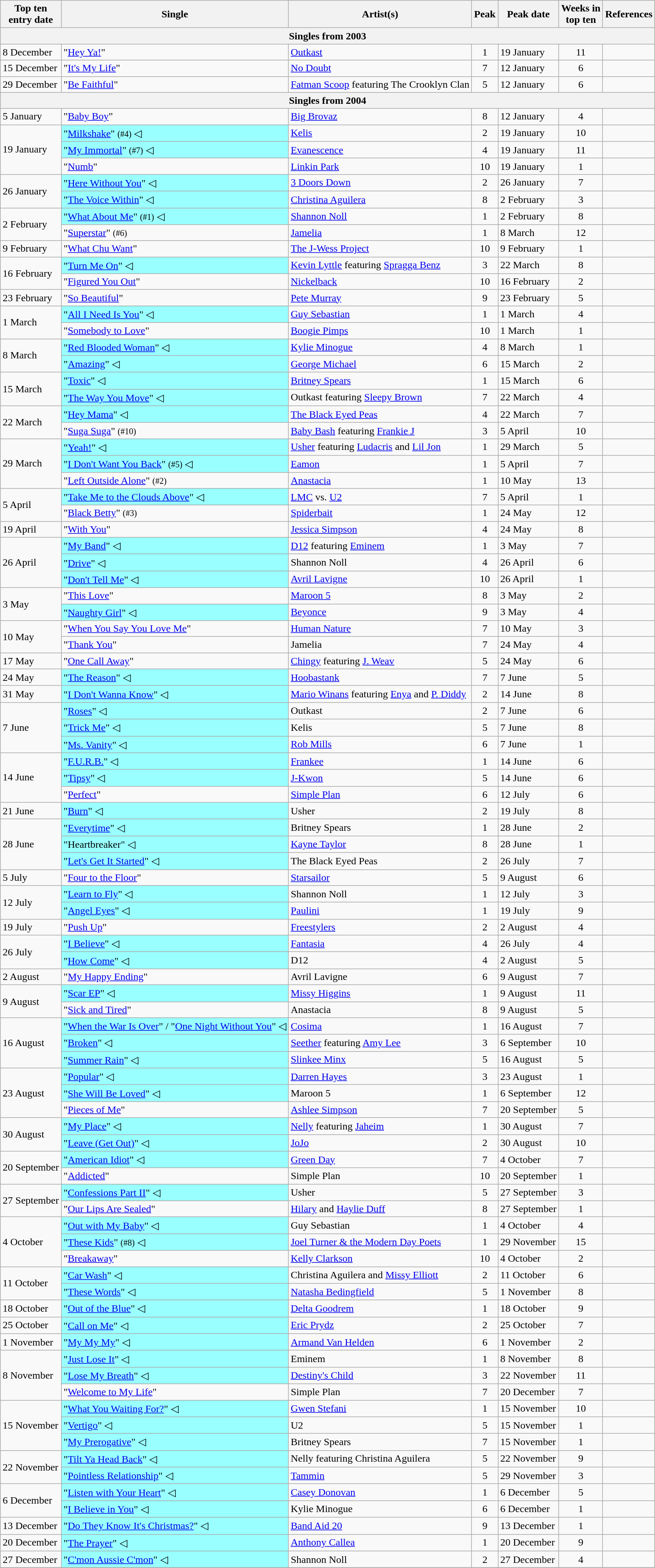<table class="wikitable sortable">
<tr>
<th>Top ten<br>entry date</th>
<th>Single</th>
<th>Artist(s)</th>
<th data-sort-type="number">Peak</th>
<th>Peak date</th>
<th data-sort-type="number">Weeks in<br>top ten</th>
<th>References</th>
</tr>
<tr>
<th colspan=7>Singles from 2003</th>
</tr>
<tr>
<td>8 December</td>
<td>"<a href='#'>Hey Ya!</a>"</td>
<td><a href='#'>Outkast</a></td>
<td style="text-align:center;">1</td>
<td>19 January</td>
<td style="text-align:center;">11</td>
<td style="text-align:center;"></td>
</tr>
<tr>
<td>15 December</td>
<td>"<a href='#'>It's My Life</a>"</td>
<td><a href='#'>No Doubt</a></td>
<td style="text-align:center;">7</td>
<td>12 January</td>
<td style="text-align:center;">6</td>
<td style="text-align:center;"></td>
</tr>
<tr>
<td>29 December</td>
<td>"<a href='#'>Be Faithful</a>"</td>
<td><a href='#'>Fatman Scoop</a> featuring The Crooklyn Clan</td>
<td style="text-align:center;">5</td>
<td>12 January</td>
<td style="text-align:center;">6</td>
<td style="text-align:center;"></td>
</tr>
<tr>
<th colspan=7>Singles from 2004</th>
</tr>
<tr>
<td>5 January</td>
<td>"<a href='#'>Baby Boy</a>"</td>
<td><a href='#'>Big Brovaz</a></td>
<td style="text-align:center;">8</td>
<td>12 January</td>
<td style="text-align:center;">4</td>
<td style="text-align:center;"></td>
</tr>
<tr>
<td rowspan=3>19 January</td>
<td style="background:#9ff;">"<a href='#'>Milkshake</a>" <small>(#4)</small> ◁</td>
<td><a href='#'>Kelis</a></td>
<td style="text-align:center;">2</td>
<td>19 January</td>
<td style="text-align:center;">10</td>
<td style="text-align:center;"></td>
</tr>
<tr>
<td style="background:#9ff;">"<a href='#'>My Immortal</a>" <small>(#7)</small> ◁</td>
<td><a href='#'>Evanescence</a></td>
<td style="text-align:center;">4</td>
<td>19 January</td>
<td style="text-align:center;">11</td>
<td style="text-align:center;"></td>
</tr>
<tr>
<td>"<a href='#'>Numb</a>"</td>
<td><a href='#'>Linkin Park</a></td>
<td style="text-align:center;">10</td>
<td>19 January</td>
<td style="text-align:center;">1</td>
<td style="text-align:center;"></td>
</tr>
<tr>
<td rowspan=2>26 January</td>
<td style="background:#9ff;">"<a href='#'>Here Without You</a>" ◁</td>
<td><a href='#'>3 Doors Down</a></td>
<td style="text-align:center;">2</td>
<td>26 January</td>
<td style="text-align:center;">7</td>
<td style="text-align:center;"></td>
</tr>
<tr>
<td style="background:#9ff;">"<a href='#'>The Voice Within</a>" ◁</td>
<td><a href='#'>Christina Aguilera</a></td>
<td style="text-align:center;">8</td>
<td>2 February</td>
<td style="text-align:center;">3</td>
<td style="text-align:center;"></td>
</tr>
<tr>
<td rowspan=2>2 February</td>
<td style="background:#9ff;">"<a href='#'>What About Me</a>" <small>(#1)</small> ◁</td>
<td><a href='#'>Shannon Noll</a></td>
<td style="text-align:center;">1</td>
<td>2 February</td>
<td style="text-align:center;">8</td>
<td style="text-align:center;"></td>
</tr>
<tr>
<td>"<a href='#'>Superstar</a>" <small>(#6)</small></td>
<td><a href='#'>Jamelia</a></td>
<td style="text-align:center;">1</td>
<td>8 March</td>
<td style="text-align:center;">12</td>
<td style="text-align:center;"></td>
</tr>
<tr>
<td>9 February</td>
<td>"<a href='#'>What Chu Want</a>"</td>
<td><a href='#'>The J-Wess Project</a></td>
<td style="text-align:center;">10</td>
<td>9 February</td>
<td style="text-align:center;">1</td>
<td style="text-align:center;"></td>
</tr>
<tr>
<td rowspan=2>16 February</td>
<td style="background:#9ff;">"<a href='#'>Turn Me On</a>" ◁</td>
<td><a href='#'>Kevin Lyttle</a> featuring <a href='#'>Spragga Benz</a></td>
<td style="text-align:center;">3</td>
<td>22 March</td>
<td style="text-align:center;">8</td>
<td style="text-align:center;"></td>
</tr>
<tr>
<td>"<a href='#'>Figured You Out</a>"</td>
<td><a href='#'>Nickelback</a></td>
<td style="text-align:center;">10</td>
<td>16 February</td>
<td style="text-align:center;">2</td>
<td style="text-align:center;"></td>
</tr>
<tr>
<td>23 February</td>
<td>"<a href='#'>So Beautiful</a>"</td>
<td><a href='#'>Pete Murray</a></td>
<td style="text-align:center;">9</td>
<td>23 February</td>
<td style="text-align:center;">5</td>
<td style="text-align:center;"></td>
</tr>
<tr>
<td rowspan=2>1 March</td>
<td style="background:#9ff;">"<a href='#'>All I Need Is You</a>" ◁</td>
<td><a href='#'>Guy Sebastian</a></td>
<td style="text-align:center;">1</td>
<td>1 March</td>
<td style="text-align:center;">4</td>
<td style="text-align:center;"></td>
</tr>
<tr>
<td>"<a href='#'>Somebody to Love</a>"</td>
<td><a href='#'>Boogie Pimps</a></td>
<td style="text-align:center;">10</td>
<td>1 March</td>
<td style="text-align:center;">1</td>
<td style="text-align:center;"></td>
</tr>
<tr>
<td rowspan=2>8 March</td>
<td style="background:#9ff;">"<a href='#'>Red Blooded Woman</a>" ◁</td>
<td><a href='#'>Kylie Minogue</a></td>
<td style="text-align:center;">4</td>
<td>8 March</td>
<td style="text-align:center;">1</td>
<td style="text-align:center;"></td>
</tr>
<tr>
<td style="background:#9ff;">"<a href='#'>Amazing</a>" ◁</td>
<td><a href='#'>George Michael</a></td>
<td style="text-align:center;">6</td>
<td>15 March</td>
<td style="text-align:center;">2</td>
<td style="text-align:center;"></td>
</tr>
<tr>
<td rowspan=2>15 March</td>
<td style="background:#9ff;">"<a href='#'>Toxic</a>" ◁</td>
<td><a href='#'>Britney Spears</a></td>
<td style="text-align:center;">1</td>
<td>15 March</td>
<td style="text-align:center;">6</td>
<td style="text-align:center;"></td>
</tr>
<tr>
<td style="background:#9ff;">"<a href='#'>The Way You Move</a>" ◁</td>
<td>Outkast featuring <a href='#'>Sleepy Brown</a></td>
<td style="text-align:center;">7</td>
<td>22 March</td>
<td style="text-align:center;">4</td>
<td style="text-align:center;"></td>
</tr>
<tr>
<td rowspan=2>22 March</td>
<td style="background:#9ff;">"<a href='#'>Hey Mama</a>" ◁</td>
<td><a href='#'>The Black Eyed Peas</a></td>
<td style="text-align:center;">4</td>
<td>22 March</td>
<td style="text-align:center;">7</td>
<td style="text-align:center;"></td>
</tr>
<tr>
<td>"<a href='#'>Suga Suga</a>" <small>(#10)</small></td>
<td><a href='#'>Baby Bash</a> featuring <a href='#'>Frankie J</a></td>
<td style="text-align:center;">3</td>
<td>5 April</td>
<td style="text-align:center;">10</td>
<td style="text-align:center;"></td>
</tr>
<tr>
<td rowspan=3>29 March</td>
<td style="background:#9ff;">"<a href='#'>Yeah!</a>" ◁</td>
<td><a href='#'>Usher</a> featuring <a href='#'>Ludacris</a> and <a href='#'>Lil Jon</a></td>
<td style="text-align:center;">1</td>
<td>29 March</td>
<td style="text-align:center;">5</td>
<td style="text-align:center;"></td>
</tr>
<tr>
<td style="background:#9ff;">"<a href='#'>I Don't Want You Back</a>" <small>(#5)</small> ◁</td>
<td><a href='#'>Eamon</a></td>
<td style="text-align:center;">1</td>
<td>5 April</td>
<td style="text-align:center;">7</td>
<td style="text-align:center;"></td>
</tr>
<tr>
<td>"<a href='#'>Left Outside Alone</a>" <small>(#2)</small></td>
<td><a href='#'>Anastacia</a></td>
<td style="text-align:center;">1</td>
<td>10 May</td>
<td style="text-align:center;">13</td>
<td style="text-align:center;"></td>
</tr>
<tr>
<td rowspan=2>5 April</td>
<td style="background:#9ff;">"<a href='#'>Take Me to the Clouds Above</a>" ◁</td>
<td><a href='#'>LMC</a> vs. <a href='#'>U2</a></td>
<td style="text-align:center;">7</td>
<td>5 April</td>
<td style="text-align:center;">1</td>
<td style="text-align:center;"></td>
</tr>
<tr>
<td>"<a href='#'>Black Betty</a>" <small>(#3)</small></td>
<td><a href='#'>Spiderbait</a></td>
<td style="text-align:center;">1</td>
<td>24 May</td>
<td style="text-align:center;">12</td>
<td style="text-align:center;"></td>
</tr>
<tr>
<td>19 April</td>
<td>"<a href='#'>With You</a>"</td>
<td><a href='#'>Jessica Simpson</a></td>
<td style="text-align:center;">4</td>
<td>24 May</td>
<td style="text-align:center;">8</td>
<td style="text-align:center;"></td>
</tr>
<tr>
<td rowspan=3>26 April</td>
<td style="background:#9ff;">"<a href='#'>My Band</a>" ◁</td>
<td><a href='#'>D12</a> featuring <a href='#'>Eminem</a></td>
<td style="text-align:center;">1</td>
<td>3 May</td>
<td style="text-align:center;">7</td>
<td style="text-align:center;"></td>
</tr>
<tr>
<td style="background:#9ff;">"<a href='#'>Drive</a>" ◁</td>
<td>Shannon Noll</td>
<td style="text-align:center;">4</td>
<td>26 April</td>
<td style="text-align:center;">6</td>
<td style="text-align:center;"></td>
</tr>
<tr>
<td style="background:#9ff;">"<a href='#'>Don't Tell Me</a>" ◁</td>
<td><a href='#'>Avril Lavigne</a></td>
<td style="text-align:center;">10</td>
<td>26 April</td>
<td style="text-align:center;">1</td>
<td style="text-align:center;"></td>
</tr>
<tr>
<td rowspan=2>3 May</td>
<td>"<a href='#'>This Love</a>"</td>
<td><a href='#'>Maroon 5</a></td>
<td style="text-align:center;">8</td>
<td>3 May</td>
<td style="text-align:center;">2</td>
<td style="text-align:center;"></td>
</tr>
<tr>
<td style="background:#9ff;">"<a href='#'>Naughty Girl</a>" ◁</td>
<td><a href='#'>Beyonce</a></td>
<td style="text-align:center;">9</td>
<td>3 May</td>
<td style="text-align:center;">4</td>
<td style="text-align:center;"></td>
</tr>
<tr>
<td rowspan=2>10 May</td>
<td>"<a href='#'>When You Say You Love Me</a>"</td>
<td><a href='#'>Human Nature</a></td>
<td style="text-align:center;">7</td>
<td>10 May</td>
<td style="text-align:center;">3</td>
<td style="text-align:center;"></td>
</tr>
<tr>
<td>"<a href='#'>Thank You</a>"</td>
<td>Jamelia</td>
<td style="text-align:center;">7</td>
<td>24 May</td>
<td style="text-align:center;">4</td>
<td style="text-align:center;"></td>
</tr>
<tr>
<td>17 May</td>
<td>"<a href='#'>One Call Away</a>"</td>
<td><a href='#'>Chingy</a> featuring <a href='#'>J. Weav</a></td>
<td style="text-align:center;">5</td>
<td>24 May</td>
<td style="text-align:center;">6</td>
<td style="text-align:center;"></td>
</tr>
<tr>
<td>24 May</td>
<td style="background:#9ff;">"<a href='#'>The Reason</a>" ◁</td>
<td><a href='#'>Hoobastank</a></td>
<td style="text-align:center;">7</td>
<td>7 June</td>
<td style="text-align:center;">5</td>
<td style="text-align:center;"></td>
</tr>
<tr>
<td>31 May</td>
<td style="background:#9ff;">"<a href='#'>I Don't Wanna Know</a>" ◁</td>
<td><a href='#'>Mario Winans</a> featuring <a href='#'>Enya</a> and <a href='#'>P. Diddy</a></td>
<td style="text-align:center;">2</td>
<td>14 June</td>
<td style="text-align:center;">8</td>
<td style="text-align:center;"></td>
</tr>
<tr>
<td rowspan=3>7 June</td>
<td style="background:#9ff;">"<a href='#'>Roses</a>" ◁</td>
<td>Outkast</td>
<td style="text-align:center;">2</td>
<td>7 June</td>
<td style="text-align:center;">6</td>
<td style="text-align:center;"></td>
</tr>
<tr>
<td style="background:#9ff;">"<a href='#'>Trick Me</a>" ◁</td>
<td>Kelis</td>
<td style="text-align:center;">5</td>
<td>7 June</td>
<td style="text-align:center;">8</td>
<td style="text-align:center;"></td>
</tr>
<tr>
<td style="background:#9ff;">"<a href='#'>Ms. Vanity</a>" ◁</td>
<td><a href='#'>Rob Mills</a></td>
<td style="text-align:center;">6</td>
<td>7 June</td>
<td style="text-align:center;">1</td>
<td style="text-align:center;"></td>
</tr>
<tr>
<td rowspan=3>14 June</td>
<td style="background:#9ff;">"<a href='#'>F.U.R.B.</a>" ◁</td>
<td><a href='#'>Frankee</a></td>
<td style="text-align:center;">1</td>
<td>14 June</td>
<td style="text-align:center;">6</td>
<td style="text-align:center;"></td>
</tr>
<tr>
<td style="background:#9ff;">"<a href='#'>Tipsy</a>" ◁</td>
<td><a href='#'>J-Kwon</a></td>
<td style="text-align:center;">5</td>
<td>14 June</td>
<td style="text-align:center;">6</td>
<td style="text-align:center;"></td>
</tr>
<tr>
<td>"<a href='#'>Perfect</a>"</td>
<td><a href='#'>Simple Plan</a></td>
<td style="text-align:center;">6</td>
<td>12 July</td>
<td style="text-align:center;">6</td>
<td style="text-align:center;"></td>
</tr>
<tr>
<td>21 June</td>
<td style="background:#9ff;">"<a href='#'>Burn</a>" ◁</td>
<td>Usher</td>
<td style="text-align:center;">2</td>
<td>19 July</td>
<td style="text-align:center;">8</td>
<td style="text-align:center;"></td>
</tr>
<tr>
<td rowspan=3>28 June</td>
<td style="background:#9ff;">"<a href='#'>Everytime</a>" ◁</td>
<td>Britney Spears</td>
<td style="text-align:center;">1</td>
<td>28 June</td>
<td style="text-align:center;">2</td>
<td style="text-align:center;"></td>
</tr>
<tr>
<td style="background:#9ff;">"Heartbreaker" ◁</td>
<td><a href='#'>Kayne Taylor</a></td>
<td style="text-align:center;">8</td>
<td>28 June</td>
<td style="text-align:center;">1</td>
<td style="text-align:center;"></td>
</tr>
<tr>
<td style="background:#9ff;">"<a href='#'>Let's Get It Started</a>" ◁</td>
<td>The Black Eyed Peas</td>
<td style="text-align:center;">2</td>
<td>26 July</td>
<td style="text-align:center;">7</td>
<td style="text-align:center;"></td>
</tr>
<tr>
<td>5 July</td>
<td>"<a href='#'>Four to the Floor</a>"</td>
<td><a href='#'>Starsailor</a></td>
<td style="text-align:center;">5</td>
<td>9 August</td>
<td style="text-align:center;">6</td>
<td style="text-align:center;"></td>
</tr>
<tr>
<td rowspan=2>12 July</td>
<td style="background:#9ff;">"<a href='#'>Learn to Fly</a>" ◁</td>
<td>Shannon Noll</td>
<td style="text-align:center;">1</td>
<td>12 July</td>
<td style="text-align:center;">3</td>
<td style="text-align:center;"></td>
</tr>
<tr>
<td style="background:#9ff;">"<a href='#'>Angel Eyes</a>" ◁</td>
<td><a href='#'>Paulini</a></td>
<td style="text-align:center;">1</td>
<td>19 July</td>
<td style="text-align:center;">9</td>
<td style="text-align:center;"></td>
</tr>
<tr>
<td>19 July</td>
<td>"<a href='#'>Push Up</a>"</td>
<td><a href='#'>Freestylers</a></td>
<td style="text-align:center;">2</td>
<td>2 August</td>
<td style="text-align:center;">4</td>
<td style="text-align:center;"></td>
</tr>
<tr>
<td rowspan=2>26 July</td>
<td style="background:#9ff;">"<a href='#'>I Believe</a>" ◁</td>
<td><a href='#'>Fantasia</a></td>
<td style="text-align:center;">4</td>
<td>26 July</td>
<td style="text-align:center;">4</td>
<td style="text-align:center;"></td>
</tr>
<tr>
<td style="background:#9ff;">"<a href='#'>How Come</a>" ◁</td>
<td>D12</td>
<td style="text-align:center;">4</td>
<td>2 August</td>
<td style="text-align:center;">5</td>
<td style="text-align:center;"></td>
</tr>
<tr>
<td>2 August</td>
<td>"<a href='#'>My Happy Ending</a>"</td>
<td>Avril Lavigne</td>
<td style="text-align:center;">6</td>
<td>9 August</td>
<td style="text-align:center;">7</td>
<td style="text-align:center;"></td>
</tr>
<tr>
<td rowspan=2>9 August</td>
<td style="background:#9ff;">"<a href='#'>Scar EP</a>" ◁</td>
<td><a href='#'>Missy Higgins</a></td>
<td style="text-align:center;">1</td>
<td>9 August</td>
<td style="text-align:center;">11</td>
<td style="text-align:center;"></td>
</tr>
<tr>
<td>"<a href='#'>Sick and Tired</a>"</td>
<td>Anastacia</td>
<td style="text-align:center;">8</td>
<td>9 August</td>
<td style="text-align:center;">5</td>
<td style="text-align:center;"></td>
</tr>
<tr>
<td rowspan=3>16 August</td>
<td style="background:#9ff;">"<a href='#'>When the War Is Over</a>" / "<a href='#'>One Night Without You</a>" ◁</td>
<td><a href='#'>Cosima</a></td>
<td style="text-align:center;">1</td>
<td>16 August</td>
<td style="text-align:center;">7</td>
<td style="text-align:center;"></td>
</tr>
<tr>
<td style="background:#9ff;">"<a href='#'>Broken</a>" ◁</td>
<td><a href='#'>Seether</a> featuring <a href='#'>Amy Lee</a></td>
<td style="text-align:center;">3</td>
<td>6 September</td>
<td style="text-align:center;">10</td>
<td style="text-align:center;"></td>
</tr>
<tr>
<td style="background:#9ff;">"<a href='#'>Summer Rain</a>" ◁</td>
<td><a href='#'>Slinkee Minx</a></td>
<td style="text-align:center;">5</td>
<td>16 August</td>
<td style="text-align:center;">5</td>
<td style="text-align:center;"></td>
</tr>
<tr>
<td rowspan=3>23 August</td>
<td style="background:#9ff;">"<a href='#'>Popular</a>" ◁</td>
<td><a href='#'>Darren Hayes</a></td>
<td style="text-align:center;">3</td>
<td>23 August</td>
<td style="text-align:center;">1</td>
<td style="text-align:center;"></td>
</tr>
<tr>
<td style="background:#9ff;">"<a href='#'>She Will Be Loved</a>" ◁</td>
<td>Maroon 5</td>
<td style="text-align:center;">1</td>
<td>6 September</td>
<td style="text-align:center;">12</td>
<td style="text-align:center;"></td>
</tr>
<tr>
<td>"<a href='#'>Pieces of Me</a>"</td>
<td><a href='#'>Ashlee Simpson</a></td>
<td style="text-align:center;">7</td>
<td>20 September</td>
<td style="text-align:center;">5</td>
<td style="text-align:center;"></td>
</tr>
<tr>
<td rowspan=2>30 August</td>
<td style="background:#9ff;">"<a href='#'>My Place</a>" ◁</td>
<td><a href='#'>Nelly</a> featuring <a href='#'>Jaheim</a></td>
<td style="text-align:center;">1</td>
<td>30 August</td>
<td style="text-align:center;">7</td>
<td style="text-align:center;"></td>
</tr>
<tr>
<td style="background:#9ff;">"<a href='#'>Leave (Get Out)</a>" ◁</td>
<td><a href='#'>JoJo</a></td>
<td style="text-align:center;">2</td>
<td>30 August</td>
<td style="text-align:center;">10</td>
<td style="text-align:center;"></td>
</tr>
<tr>
<td rowspan=2>20 September</td>
<td style="background:#9ff;">"<a href='#'>American Idiot</a>" ◁</td>
<td><a href='#'>Green Day</a></td>
<td style="text-align:center;">7</td>
<td>4 October</td>
<td style="text-align:center;">7</td>
<td style="text-align:center;"></td>
</tr>
<tr>
<td>"<a href='#'>Addicted</a>"</td>
<td>Simple Plan</td>
<td style="text-align:center;">10</td>
<td>20 September</td>
<td style="text-align:center;">1</td>
<td style="text-align:center;"></td>
</tr>
<tr>
<td rowspan=2>27 September</td>
<td style="background:#9ff;">"<a href='#'>Confessions Part II</a>" ◁</td>
<td>Usher</td>
<td style="text-align:center;">5</td>
<td>27 September</td>
<td style="text-align:center;">3</td>
<td style="text-align:center;"></td>
</tr>
<tr>
<td>"<a href='#'>Our Lips Are Sealed</a>"</td>
<td><a href='#'>Hilary</a> and <a href='#'>Haylie Duff</a></td>
<td style="text-align:center;">8</td>
<td>27 September</td>
<td style="text-align:center;">1</td>
<td style="text-align:center;"></td>
</tr>
<tr>
<td rowspan=3>4 October</td>
<td style="background:#9ff;">"<a href='#'>Out with My Baby</a>" ◁</td>
<td>Guy Sebastian</td>
<td style="text-align:center;">1</td>
<td>4 October</td>
<td style="text-align:center;">4</td>
<td style="text-align:center;"></td>
</tr>
<tr>
<td style="background:#9ff;">"<a href='#'>These Kids</a>" <small>(#8)</small> ◁</td>
<td><a href='#'>Joel Turner & the Modern Day Poets</a></td>
<td style="text-align:center;">1</td>
<td>29 November</td>
<td style="text-align:center;">15</td>
<td style="text-align:center;"></td>
</tr>
<tr>
<td>"<a href='#'>Breakaway</a>"</td>
<td><a href='#'>Kelly Clarkson</a></td>
<td style="text-align:center;">10</td>
<td>4 October</td>
<td style="text-align:center;">2</td>
<td style="text-align:center;"></td>
</tr>
<tr>
<td rowspan=2>11 October</td>
<td style="background:#9ff;">"<a href='#'>Car Wash</a>" ◁</td>
<td>Christina Aguilera and <a href='#'>Missy Elliott</a></td>
<td style="text-align:center;">2</td>
<td>11 October</td>
<td style="text-align:center;">6</td>
<td style="text-align:center;"></td>
</tr>
<tr>
<td style="background:#9ff;">"<a href='#'>These Words</a>" ◁</td>
<td><a href='#'>Natasha Bedingfield</a></td>
<td style="text-align:center;">5</td>
<td>1 November</td>
<td style="text-align:center;">8</td>
<td style="text-align:center;"></td>
</tr>
<tr>
<td>18 October</td>
<td style="background:#9ff;">"<a href='#'>Out of the Blue</a>" ◁</td>
<td><a href='#'>Delta Goodrem</a></td>
<td style="text-align:center;">1</td>
<td>18 October</td>
<td style="text-align:center;">9</td>
<td style="text-align:center;"></td>
</tr>
<tr>
<td>25 October</td>
<td style="background:#9ff;">"<a href='#'>Call on Me</a>" ◁</td>
<td><a href='#'>Eric Prydz</a></td>
<td style="text-align:center;">2</td>
<td>25 October</td>
<td style="text-align:center;">7</td>
<td style="text-align:center;"></td>
</tr>
<tr>
<td>1 November</td>
<td style="background:#9ff;">"<a href='#'>My My My</a>" ◁</td>
<td><a href='#'>Armand Van Helden</a></td>
<td style="text-align:center;">6</td>
<td>1 November</td>
<td style="text-align:center;">2</td>
<td style="text-align:center;"></td>
</tr>
<tr>
<td rowspan=3>8 November</td>
<td style="background:#9ff;">"<a href='#'>Just Lose It</a>" ◁</td>
<td>Eminem</td>
<td style="text-align:center;">1</td>
<td>8 November</td>
<td style="text-align:center;">8</td>
<td style="text-align:center;"></td>
</tr>
<tr>
<td style="background:#9ff;">"<a href='#'>Lose My Breath</a>" ◁</td>
<td><a href='#'>Destiny's Child</a></td>
<td style="text-align:center;">3</td>
<td>22 November</td>
<td style="text-align:center;">11</td>
<td style="text-align:center;"></td>
</tr>
<tr>
<td>"<a href='#'>Welcome to My Life</a>"</td>
<td>Simple Plan</td>
<td style="text-align:center;">7</td>
<td>20 December</td>
<td style="text-align:center;">7</td>
<td style="text-align:center;"></td>
</tr>
<tr>
<td rowspan=3>15 November</td>
<td style="background:#9ff;">"<a href='#'>What You Waiting For?</a>" ◁</td>
<td><a href='#'>Gwen Stefani</a></td>
<td style="text-align:center;">1</td>
<td>15 November</td>
<td style="text-align:center;">10</td>
<td style="text-align:center;"></td>
</tr>
<tr>
<td style="background:#9ff;">"<a href='#'>Vertigo</a>" ◁</td>
<td>U2</td>
<td style="text-align:center;">5</td>
<td>15 November</td>
<td style="text-align:center;">1</td>
<td style="text-align:center;"></td>
</tr>
<tr>
<td style="background:#9ff;">"<a href='#'>My Prerogative</a>" ◁</td>
<td>Britney Spears</td>
<td style="text-align:center;">7</td>
<td>15 November</td>
<td style="text-align:center;">1</td>
<td style="text-align:center;"></td>
</tr>
<tr>
<td rowspan=2>22 November</td>
<td style="background:#9ff;">"<a href='#'>Tilt Ya Head Back</a>" ◁</td>
<td>Nelly featuring Christina Aguilera</td>
<td style="text-align:center;">5</td>
<td>22 November</td>
<td style="text-align:center;">9</td>
<td style="text-align:center;"></td>
</tr>
<tr>
<td style="background:#9ff;">"<a href='#'>Pointless Relationship</a>" ◁</td>
<td><a href='#'>Tammin</a></td>
<td style="text-align:center;">5</td>
<td>29 November</td>
<td style="text-align:center;">3</td>
<td style="text-align:center;"></td>
</tr>
<tr>
<td rowspan=2>6 December</td>
<td style="background:#9ff;">"<a href='#'>Listen with Your Heart</a>" ◁</td>
<td><a href='#'>Casey Donovan</a></td>
<td style="text-align:center;">1</td>
<td>6 December</td>
<td style="text-align:center;">5</td>
<td style="text-align:center;"></td>
</tr>
<tr>
<td style="background:#9ff;">"<a href='#'>I Believe in You</a>" ◁</td>
<td>Kylie Minogue</td>
<td style="text-align:center;">6</td>
<td>6 December</td>
<td style="text-align:center;">1</td>
<td style="text-align:center;"></td>
</tr>
<tr>
<td>13 December</td>
<td style="background:#9ff;">"<a href='#'>Do They Know It's Christmas?</a>" ◁</td>
<td><a href='#'>Band Aid 20</a></td>
<td style="text-align:center;">9</td>
<td>13 December</td>
<td style="text-align:center;">1</td>
<td style="text-align:center;"></td>
</tr>
<tr>
<td>20 December</td>
<td style="background:#9ff;">"<a href='#'>The Prayer</a>" ◁</td>
<td><a href='#'>Anthony Callea</a></td>
<td style="text-align:center;">1</td>
<td>20 December</td>
<td style="text-align:center;">9</td>
<td style="text-align:center;"></td>
</tr>
<tr>
<td>27 December</td>
<td style="background:#9ff;">"<a href='#'>C'mon Aussie C'mon</a>" ◁</td>
<td>Shannon Noll</td>
<td style="text-align:center;">2</td>
<td>27 December</td>
<td style="text-align:center;">4</td>
<td style="text-align:center;"></td>
</tr>
<tr>
</tr>
</table>
